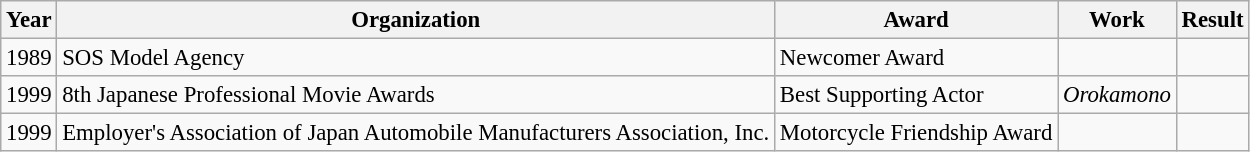<table class="wikitable" style="font-size:95%;">
<tr>
<th>Year</th>
<th>Organization</th>
<th>Award</th>
<th>Work</th>
<th>Result</th>
</tr>
<tr>
<td>1989</td>
<td>SOS Model Agency</td>
<td>Newcomer Award</td>
<td></td>
<td></td>
</tr>
<tr>
<td>1999</td>
<td>8th Japanese Professional Movie Awards</td>
<td>Best Supporting Actor</td>
<td><em>Orokamono</em></td>
<td></td>
</tr>
<tr>
<td>1999</td>
<td>Employer's Association of Japan Automobile Manufacturers Association, Inc.</td>
<td>Motorcycle Friendship Award</td>
<td></td>
<td></td>
</tr>
</table>
